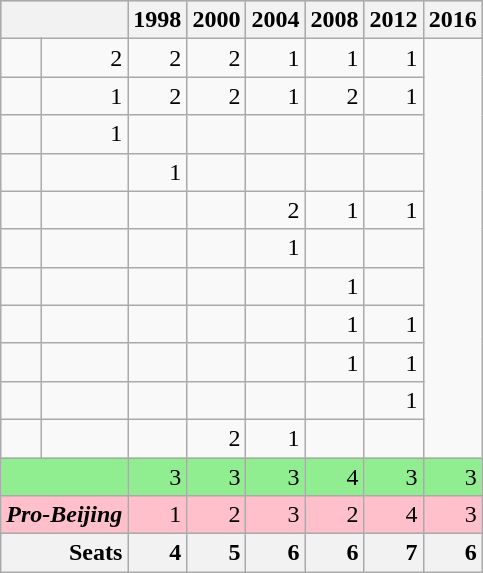<table class="wikitable" style="text-align: right;">
<tr bgcolor="#CCCCCC">
<th colspan=2></th>
<th>1998</th>
<th>2000</th>
<th>2004</th>
<th>2008</th>
<th>2012</th>
<th>2016</th>
</tr>
<tr>
<td></td>
<td>2</td>
<td>2</td>
<td>2</td>
<td>1</td>
<td>1</td>
<td>1</td>
</tr>
<tr>
<td></td>
<td>1</td>
<td>2</td>
<td>2</td>
<td>1</td>
<td>2</td>
<td>1</td>
</tr>
<tr>
<td></td>
<td>1</td>
<td></td>
<td></td>
<td></td>
<td></td>
<td></td>
</tr>
<tr>
<td></td>
<td></td>
<td>1</td>
<td></td>
<td></td>
<td></td>
<td></td>
</tr>
<tr>
<td></td>
<td></td>
<td></td>
<td></td>
<td>2</td>
<td>1</td>
<td>1</td>
</tr>
<tr>
<td></td>
<td></td>
<td></td>
<td></td>
<td>1</td>
<td></td>
<td></td>
</tr>
<tr>
<td></td>
<td></td>
<td></td>
<td></td>
<td></td>
<td>1</td>
<td></td>
</tr>
<tr>
<td></td>
<td></td>
<td></td>
<td></td>
<td></td>
<td>1</td>
<td>1</td>
</tr>
<tr>
<td></td>
<td></td>
<td></td>
<td></td>
<td></td>
<td>1</td>
<td>1</td>
</tr>
<tr>
<td></td>
<td></td>
<td></td>
<td></td>
<td></td>
<td></td>
<td>1</td>
</tr>
<tr>
<td></td>
<td></td>
<td></td>
<td>2</td>
<td>1</td>
<td></td>
<td></td>
</tr>
<tr bgcolor=lightgreen text-color=white>
<td colspan=2></td>
<td>3</td>
<td>3</td>
<td>3</td>
<td>4</td>
<td>3</td>
<td>3</td>
</tr>
<tr bgcolor=pink>
<td colspan=2><strong><em>Pro-Beijing</em></strong></td>
<td>1</td>
<td>2</td>
<td>3</td>
<td>2</td>
<td>4</td>
<td>3</td>
</tr>
<tr class="sortbottom" bgcolor="#F2F2F2">
<td colspan=2><strong>Seats</strong></td>
<td><strong>4</strong></td>
<td><strong>5</strong></td>
<td><strong>6</strong></td>
<td><strong>6</strong></td>
<td><strong>7</strong></td>
<td><strong>6</strong></td>
</tr>
</table>
